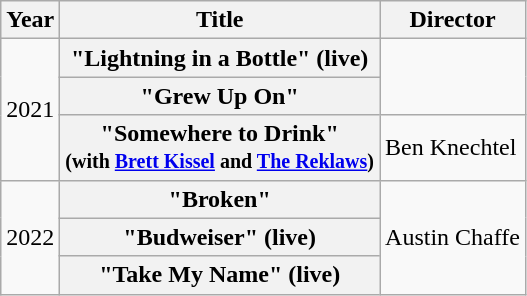<table class="wikitable plainrowheaders">
<tr>
<th scope="col">Year</th>
<th scope="col">Title</th>
<th scope="col">Director</th>
</tr>
<tr>
<td rowspan="3">2021</td>
<th scope="row">"Lightning in a Bottle" (live)</th>
<td rowspan="2"></td>
</tr>
<tr>
<th scope="row">"Grew Up On"</th>
</tr>
<tr>
<th scope="row">"Somewhere to Drink" <br><small>(with <a href='#'>Brett Kissel</a> and <a href='#'>The Reklaws</a>)</small></th>
<td>Ben Knechtel</td>
</tr>
<tr>
<td rowspan="3">2022</td>
<th scope="row">"Broken"</th>
<td rowspan="3">Austin Chaffe</td>
</tr>
<tr>
<th scope="row">"Budweiser" (live)</th>
</tr>
<tr>
<th scope="row">"Take My Name" (live)</th>
</tr>
</table>
